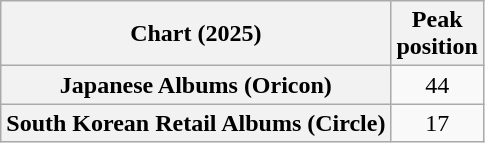<table class="wikitable plainrowheaders" style="text-align:center">
<tr>
<th scope="col">Chart (2025)</th>
<th scope="col">Peak<br>position</th>
</tr>
<tr>
<th scope="row">Japanese Albums (Oricon)</th>
<td>44</td>
</tr>
<tr>
<th scope="row">South Korean Retail Albums (Circle)</th>
<td>17</td>
</tr>
</table>
